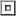<table>
<tr>
<td><br><table border=1>
<tr>
<td></td>
</tr>
</table>
</td>
</tr>
<tr>
</tr>
</table>
